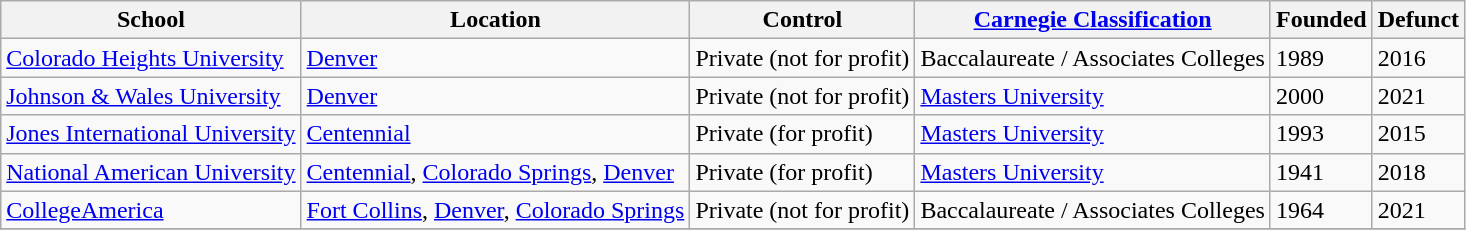<table class="wikitable">
<tr>
<th>School</th>
<th>Location</th>
<th>Control</th>
<th><a href='#'>Carnegie Classification</a></th>
<th>Founded</th>
<th>Defunct</th>
</tr>
<tr>
<td><a href='#'>Colorado Heights University</a></td>
<td><a href='#'>Denver</a></td>
<td>Private (not for profit)</td>
<td>Baccalaureate / Associates Colleges</td>
<td>1989</td>
<td>2016</td>
</tr>
<tr>
<td><a href='#'>Johnson & Wales University</a></td>
<td><a href='#'>Denver</a></td>
<td>Private (not for profit)</td>
<td><a href='#'>Masters University</a></td>
<td>2000</td>
<td>2021</td>
</tr>
<tr>
<td><a href='#'>Jones International University</a></td>
<td><a href='#'>Centennial</a></td>
<td>Private (for profit)</td>
<td><a href='#'>Masters University</a></td>
<td>1993</td>
<td>2015</td>
</tr>
<tr>
<td><a href='#'>National American University</a></td>
<td><a href='#'>Centennial</a>, <a href='#'>Colorado Springs</a>, <a href='#'>Denver</a></td>
<td>Private (for profit)</td>
<td><a href='#'>Masters University</a></td>
<td>1941</td>
<td>2018</td>
</tr>
<tr>
<td><a href='#'>CollegeAmerica</a></td>
<td><a href='#'>Fort Collins</a>, <a href='#'>Denver</a>, <a href='#'>Colorado Springs</a></td>
<td>Private (not for profit)</td>
<td>Baccalaureate / Associates Colleges</td>
<td>1964</td>
<td>2021</td>
</tr>
<tr>
</tr>
</table>
